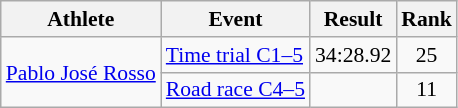<table class=wikitable style="font-size:90%">
<tr>
<th>Athlete</th>
<th>Event</th>
<th>Result</th>
<th>Rank</th>
</tr>
<tr align=center>
<td align=left rowspan=2><a href='#'>Pablo José Rosso</a></td>
<td align=left><a href='#'>Time trial C1–5</a></td>
<td>34:28.92</td>
<td>25</td>
</tr>
<tr align=center>
<td align=left><a href='#'>Road race C4–5</a></td>
<td></td>
<td>11</td>
</tr>
</table>
